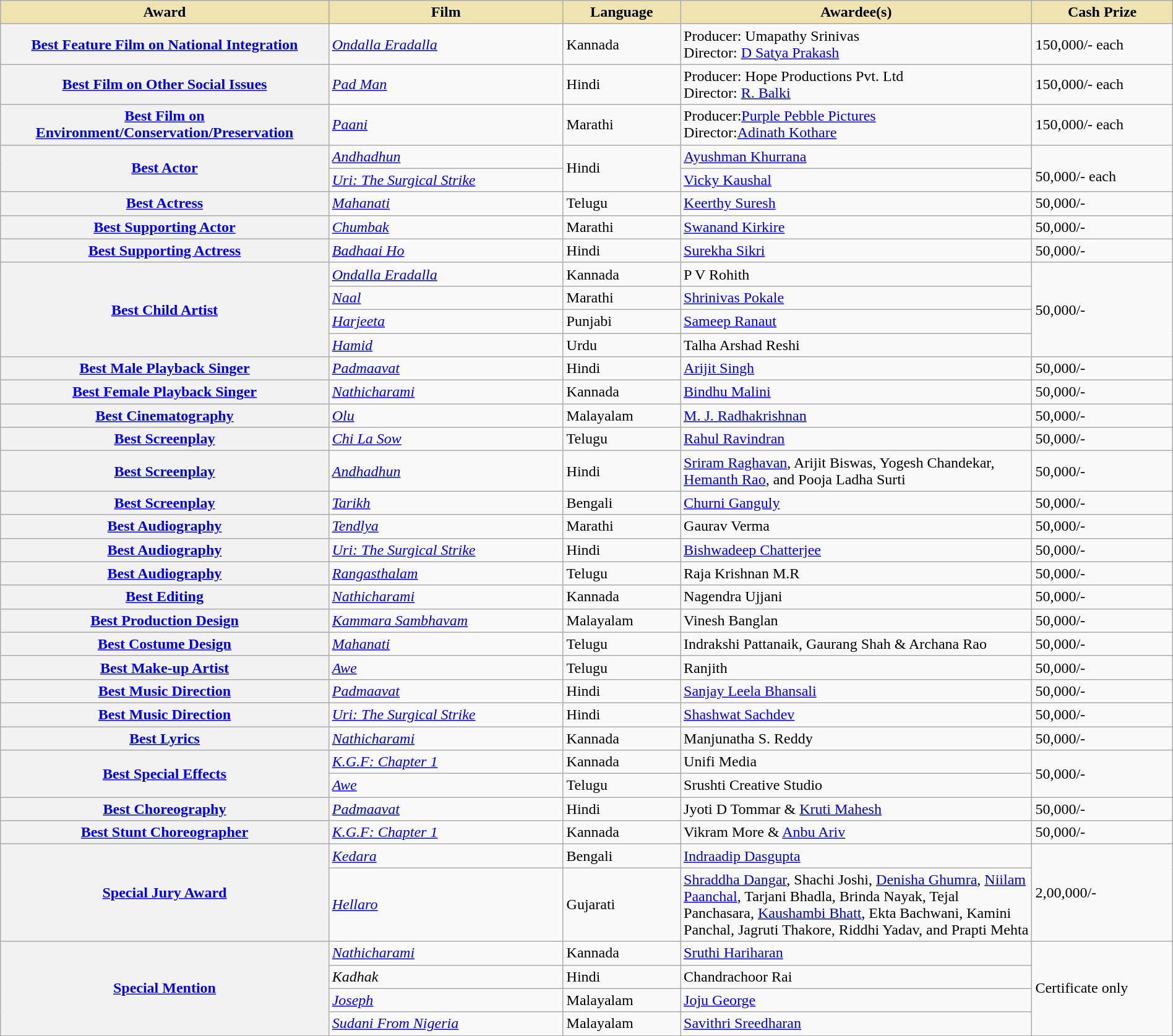<table class="wikitable plainrowheaders" style="width:100%;">
<tr>
<th style="background-color:#EFE4B0;width:28%;">Award</th>
<th style="background-color:#EFE4B0;width:20%;">Film</th>
<th style="background-color:#EFE4B0;width:10%;">Language</th>
<th style="background-color:#EFE4B0;width:30%;">Awardee(s)</th>
<th style="background-color:#EFE4B0;width:12%;">Cash Prize</th>
</tr>
<tr>
<th scope="row"><a href='#'>Best Feature Film on National Integration</a></th>
<td><em><a href='#'>Ondalla Eradalla</a></em></td>
<td>Kannada</td>
<td>Producer: Umapathy Srinivas <br>Director: <a href='#'>D Satya Prakash</a></td>
<td> 150,000/- each</td>
</tr>
<tr>
<th scope="row"><a href='#'>Best Film on Other Social Issues</a></th>
<td><em><a href='#'>Pad Man</a></em></td>
<td>Hindi</td>
<td>Producer: Hope Productions Pvt. Ltd<br>Director: <a href='#'>R. Balki</a></td>
<td> 150,000/- each</td>
</tr>
<tr>
<th scope="row"><a href='#'>Best Film on Environment/Conservation/Preservation</a></th>
<td><em><a href='#'>Paani</a></em></td>
<td>Marathi</td>
<td>Producer:<a href='#'>Purple Pebble Pictures</a> <br>Director:<a href='#'>Adinath Kothare</a></td>
<td> 150,000/- each</td>
</tr>
<tr>
<th scope="row" rowspan="2"><a href='#'>Best Actor</a></th>
<td><em><a href='#'>Andhadhun</a></em></td>
<td rowspan="2">Hindi</td>
<td><a href='#'>Ayushman Khurrana</a></td>
<td rowspan="2"><br>50,000/- each</td>
</tr>
<tr>
<td><em><a href='#'>Uri: The Surgical Strike</a></em></td>
<td><a href='#'>Vicky Kaushal</a></td>
</tr>
<tr>
<th scope="row"><a href='#'>Best Actress</a></th>
<td><em><a href='#'>Mahanati</a></em></td>
<td>Telugu</td>
<td><a href='#'>Keerthy Suresh</a></td>
<td> 50,000/-</td>
</tr>
<tr>
<th scope="row"><a href='#'>Best Supporting Actor</a></th>
<td><em><a href='#'>Chumbak</a></em></td>
<td>Marathi</td>
<td><a href='#'>Swanand Kirkire</a></td>
<td> 50,000/-</td>
</tr>
<tr>
<th scope="row"><a href='#'>Best Supporting Actress</a></th>
<td><em><a href='#'>Badhaai Ho</a></em></td>
<td>Hindi</td>
<td><a href='#'>Surekha Sikri</a></td>
<td> 50,000/-</td>
</tr>
<tr>
<th scope="row" rowspan=4><a href='#'>Best Child Artist</a></th>
<td><em><a href='#'>Ondalla Eradalla</a></em></td>
<td>Kannada</td>
<td>P V Rohith</td>
<td rowspan="4"> 50,000/-</td>
</tr>
<tr>
<td><em><a href='#'>Naal</a></em></td>
<td>Marathi</td>
<td><a href='#'>Shrinivas Pokale</a></td>
</tr>
<tr>
<td><em><a href='#'>Harjeeta</a></em></td>
<td>Punjabi</td>
<td><a href='#'>Sameep Ranaut</a></td>
</tr>
<tr>
<td><em><a href='#'>Hamid</a></em></td>
<td>Urdu</td>
<td>Talha Arshad Reshi</td>
</tr>
<tr>
<th scope="row"><a href='#'>Best Male Playback Singer</a></th>
<td><em><a href='#'>Padmaavat</a></em><br></td>
<td>Hindi</td>
<td><a href='#'>Arijit Singh</a></td>
<td> 50,000/-</td>
</tr>
<tr>
<th scope="row"><a href='#'>Best Female Playback Singer</a></th>
<td><em><a href='#'>Nathicharami</a></em><br></td>
<td>Kannada</td>
<td><a href='#'>Bindhu Malini</a></td>
<td> 50,000/-</td>
</tr>
<tr>
<th scope="row"><a href='#'>Best Cinematography</a></th>
<td><em><a href='#'>Olu</a></em></td>
<td>Malayalam</td>
<td><a href='#'>M. J. Radhakrishnan</a></td>
<td> 50,000/-</td>
</tr>
<tr>
<th scope="row"><a href='#'>Best Screenplay</a><br></th>
<td><em> <a href='#'>Chi La Sow</a> </em></td>
<td>Telugu</td>
<td><a href='#'>Rahul Ravindran</a></td>
<td> 50,000/-</td>
</tr>
<tr>
<th scope="row"><a href='#'>Best Screenplay</a><br></th>
<td><em> <a href='#'>Andhadhun</a> </em></td>
<td>Hindi</td>
<td><a href='#'>Sriram Raghavan</a>, Arijit Biswas, Yogesh Chandekar, <a href='#'>Hemanth Rao</a>, and Pooja Ladha Surti</td>
<td> 50,000/-</td>
</tr>
<tr>
<th scope="row"><a href='#'>Best Screenplay</a><br></th>
<td><em><a href='#'>Tarikh</a></em></td>
<td>Bengali</td>
<td><a href='#'>Churni Ganguly</a></td>
<td> 50,000/-</td>
</tr>
<tr>
<th scope="row"><a href='#'>Best Audiography</a><br></th>
<td><em><a href='#'>Tendlya</a></em></td>
<td>Marathi</td>
<td>Gaurav Verma</td>
<td> 50,000/-</td>
</tr>
<tr>
<th scope="row"><a href='#'>Best Audiography</a><br></th>
<td><em><a href='#'>Uri: The Surgical Strike</a></em></td>
<td>Hindi</td>
<td><a href='#'>Bishwadeep Chatterjee</a></td>
<td> 50,000/-</td>
</tr>
<tr>
<th scope="row"><a href='#'>Best Audiography</a><br></th>
<td><em><a href='#'>Rangasthalam</a></em></td>
<td>Telugu</td>
<td>Raja Krishnan M.R</td>
<td> 50,000/-</td>
</tr>
<tr>
<th scope="row"><a href='#'>Best Editing</a></th>
<td><em><a href='#'>Nathicharami</a></em></td>
<td>Kannada</td>
<td>Nagendra Ujjani</td>
<td> 50,000/-</td>
</tr>
<tr>
<th scope="row"><a href='#'>Best Production Design</a></th>
<td><em><a href='#'>Kammara Sambhavam</a></em></td>
<td>Malayalam</td>
<td>Vinesh Banglan</td>
<td> 50,000/-</td>
</tr>
<tr>
<th scope="row"><a href='#'>Best Costume Design</a></th>
<td><em><a href='#'>Mahanati</a></em></td>
<td>Telugu</td>
<td>Indrakshi Pattanaik, Gaurang Shah & Archana Rao</td>
<td> 50,000/-</td>
</tr>
<tr>
<th scope="row"><a href='#'>Best Make-up Artist</a></th>
<td><em><a href='#'>Awe</a></em></td>
<td>Telugu</td>
<td>Ranjith</td>
<td> 50,000/-</td>
</tr>
<tr>
<th scope="row"><a href='#'>Best Music Direction</a><br></th>
<td><em><a href='#'>Padmaavat</a></em></td>
<td>Hindi</td>
<td><a href='#'>Sanjay Leela Bhansali</a></td>
<td> 50,000/-</td>
</tr>
<tr>
<th scope="row"><a href='#'>Best Music Direction</a><br></th>
<td><em><a href='#'>Uri: The Surgical Strike</a></em></td>
<td>Hindi</td>
<td><a href='#'>Shashwat Sachdev</a></td>
<td> 50,000/-</td>
</tr>
<tr>
<th scope="row"><a href='#'>Best Lyrics</a></th>
<td><em><a href='#'>Nathicharami</a></em><br></td>
<td>Kannada</td>
<td>Manjunatha S. Reddy<br></td>
<td> 50,000/-</td>
</tr>
<tr>
<th scope="row" rowspan="2"><a href='#'>Best Special Effects</a></th>
<td><em><a href='#'>K.G.F: Chapter 1</a></em></td>
<td>Kannada</td>
<td>Unifi Media</td>
<td rowspan="2"> 50,000/-</td>
</tr>
<tr>
<td><em><a href='#'>Awe</a></em></td>
<td>Telugu</td>
<td>Srushti Creative Studio</td>
</tr>
<tr>
<th scope="row"><a href='#'>Best Choreography</a></th>
<td><em><a href='#'>Padmaavat</a></em><br></td>
<td>Hindi</td>
<td>Jyoti D Tommar & <a href='#'>Kruti Mahesh</a></td>
<td> 50,000/-</td>
</tr>
<tr>
<th scope="row"><a href='#'>Best Stunt Choreographer</a></th>
<td><em><a href='#'>K.G.F: Chapter 1</a></em></td>
<td>Kannada</td>
<td>Vikram More & <a href='#'>Anbu Ariv</a></td>
<td> 50,000/-</td>
</tr>
<tr>
<th scope="row" rowspan="2"><a href='#'>Special Jury Award</a></th>
<td><em><a href='#'>Kedara</a></em></td>
<td>Bengali</td>
<td><a href='#'>Indraadip Dasgupta</a></td>
<td rowspan="2"> 2,00,000/-</td>
</tr>
<tr>
<td><em><a href='#'>Hellaro</a></em></td>
<td>Gujarati</td>
<td><a href='#'>Shraddha Dangar</a>, Shachi Joshi, <a href='#'>Denisha Ghumra</a>, <a href='#'>Niilam Paanchal</a>, Tarjani Bhadla, Brinda Nayak, Tejal Panchasara, <a href='#'>Kaushambi Bhatt</a>, Ekta Bachwani, Kamini Panchal, Jagruti Thakore, Riddhi Yadav, and Prapti Mehta</td>
</tr>
<tr>
<th scope="row" rowspan="4"><a href='#'>Special Mention</a></th>
<td><em><a href='#'>Nathicharami</a></em></td>
<td>Kannada</td>
<td><a href='#'>Sruthi Hariharan</a> </td>
<td rowspan="4">Certificate only</td>
</tr>
<tr>
<td><em>Kadhak</em></td>
<td>Hindi</td>
<td>Chandrachoor Rai </td>
</tr>
<tr>
<td><em><a href='#'>Joseph</a></em></td>
<td>Malayalam</td>
<td><a href='#'>Joju George</a> </td>
</tr>
<tr>
<td><em><a href='#'>Sudani From Nigeria</a></em></td>
<td>Malayalam</td>
<td><a href='#'>Savithri Sreedharan</a> </td>
</tr>
</table>
